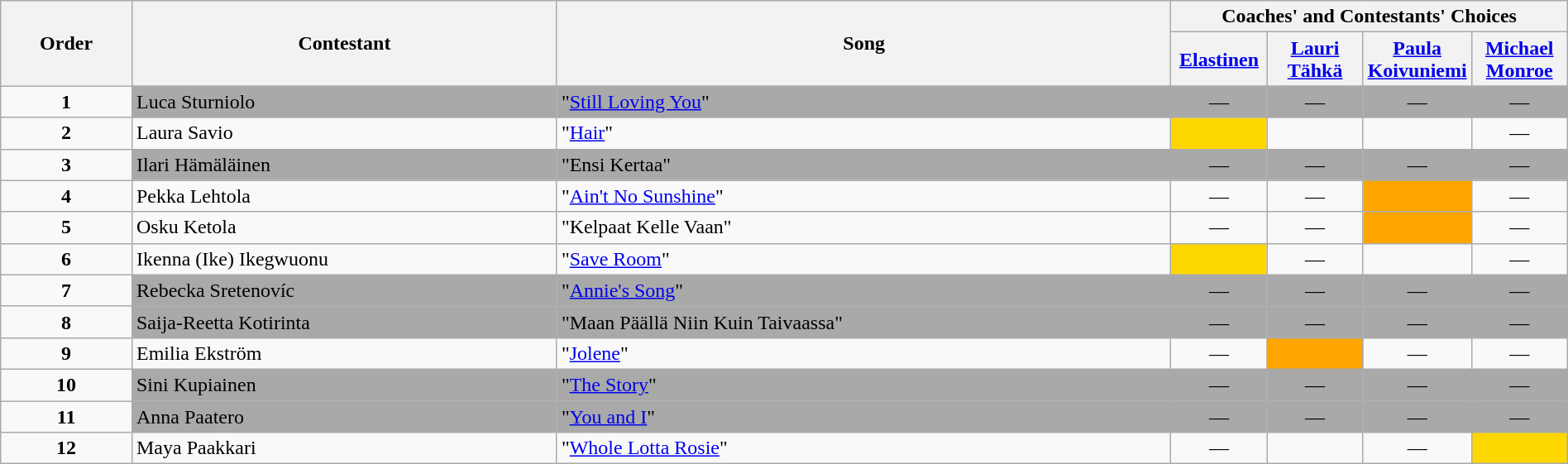<table class="wikitable" style="width:100%;">
<tr>
<th rowspan=2>Order</th>
<th rowspan=2>Contestant</th>
<th rowspan=2>Song</th>
<th colspan=4>Coaches' and Contestants' Choices</th>
</tr>
<tr>
<th width="70"><a href='#'>Elastinen</a></th>
<th width="70"><a href='#'>Lauri Tähkä</a></th>
<th width="70"><a href='#'>Paula Koivuniemi</a></th>
<th width="70"><a href='#'>Michael Monroe</a></th>
</tr>
<tr>
<td align="center"><strong>1</strong></td>
<td style="background:darkgrey;text-align:left;">Luca Sturniolo</td>
<td style="background:darkgrey;text-align:left;">"<a href='#'>Still Loving You</a>"</td>
<td style="background:darkgrey;text-align:center;">—</td>
<td style="background:darkgrey;text-align:center;">—</td>
<td style="background:darkgrey;text-align:center;">—</td>
<td style="background:darkgrey;text-align:center;">—</td>
</tr>
<tr>
<td align="center"><strong>2</strong></td>
<td>Laura Savio</td>
<td>"<a href='#'>Hair</a>"</td>
<td style="background:gold;text-align:center;"></td>
<td style=";text-align:center;"></td>
<td style=";text-align:center;"></td>
<td align="center">—</td>
</tr>
<tr>
<td align="center"><strong>3</strong></td>
<td style="background:darkgrey;text-align:left;">Ilari Hämäläinen</td>
<td style="background:darkgrey;text-align:left;">"Ensi Kertaa"</td>
<td style="background:darkgrey;text-align:center;">—</td>
<td style="background:darkgrey;text-align:center;">—</td>
<td style="background:darkgrey;text-align:center;">—</td>
<td style="background:darkgrey;text-align:center;">—</td>
</tr>
<tr>
<td align="center"><strong>4</strong></td>
<td>Pekka Lehtola</td>
<td>"<a href='#'>Ain't No Sunshine</a>"</td>
<td align="center">—</td>
<td align="center">—</td>
<td style="background:orange;text-align:center;"></td>
<td align="center">—</td>
</tr>
<tr>
<td align="center"><strong>5</strong></td>
<td>Osku Ketola</td>
<td>"Kelpaat Kelle Vaan"</td>
<td align="center">—</td>
<td align="center">—</td>
<td style="background:orange;text-align:center;"></td>
<td align="center">—</td>
</tr>
<tr>
<td align="center"><strong>6</strong></td>
<td>Ikenna (Ike) Ikegwuonu</td>
<td>"<a href='#'>Save Room</a>"</td>
<td style="background:gold;text-align:center;"></td>
<td align="center">—</td>
<td style=";text-align:center;"></td>
<td align="center">—</td>
</tr>
<tr>
<td align="center"><strong>7</strong></td>
<td style="background:darkgrey;text-align:left;">Rebecka Sretenovíc</td>
<td style="background:darkgrey;text-align:left;">"<a href='#'>Annie's Song</a>"</td>
<td style="background:darkgrey;text-align:center;">—</td>
<td style="background:darkgrey;text-align:center;">—</td>
<td style="background:darkgrey;text-align:center;">—</td>
<td style="background:darkgrey;text-align:center;">—</td>
</tr>
<tr>
<td align="center"><strong>8</strong></td>
<td style="background:darkgrey;text-align:left;">Saija-Reetta Kotirinta</td>
<td style="background:darkgrey;text-align:left;">"Maan Päällä Niin Kuin Taivaassa"</td>
<td style="background:darkgrey;text-align:center;">—</td>
<td style="background:darkgrey;text-align:center;">—</td>
<td style="background:darkgrey;text-align:center;">—</td>
<td style="background:darkgrey;text-align:center;">—</td>
</tr>
<tr>
<td align="center"><strong>9</strong></td>
<td>Emilia Ekström</td>
<td>"<a href='#'>Jolene</a>"</td>
<td align="center">—</td>
<td style="background:orange;text-align:center;"></td>
<td align="center">—</td>
<td align="center">—</td>
</tr>
<tr>
<td align="center"><strong>10</strong></td>
<td style="background:darkgrey;text-align:left;">Sini Kupiainen</td>
<td style="background:darkgrey;text-align:left;">"<a href='#'>The Story</a>"</td>
<td style="background:darkgrey;text-align:center;">—</td>
<td style="background:darkgrey;text-align:center;">—</td>
<td style="background:darkgrey;text-align:center;">—</td>
<td style="background:darkgrey;text-align:center;">—</td>
</tr>
<tr>
<td align="center"><strong>11</strong></td>
<td style="background:darkgrey;text-align:left;">Anna Paatero</td>
<td style="background:darkgrey;text-align:left;">"<a href='#'>You and I</a>"</td>
<td style="background:darkgrey;text-align:center;">—</td>
<td style="background:darkgrey;text-align:center;">—</td>
<td style="background:darkgrey;text-align:center;">—</td>
<td style="background:darkgrey;text-align:center;">—</td>
</tr>
<tr>
<td align="center"><strong>12</strong></td>
<td>Maya Paakkari</td>
<td>"<a href='#'>Whole Lotta Rosie</a>"</td>
<td align="center">—</td>
<td style=";text-align:center;"></td>
<td align="center">—</td>
<td style="background:gold;text-align:center;"></td>
</tr>
</table>
